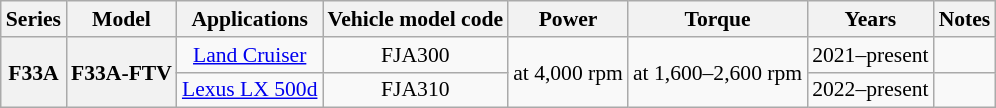<table class="wikitable" style="text-align:center; font-size:90%;">
<tr>
<th>Series</th>
<th>Model</th>
<th>Applications</th>
<th>Vehicle model code</th>
<th>Power</th>
<th>Torque</th>
<th>Years</th>
<th>Notes</th>
</tr>
<tr>
<th rowspan="2">F33A</th>
<th rowspan="2">F33A-FTV</th>
<td><a href='#'>Land Cruiser</a></td>
<td>FJA300</td>
<td rowspan="2"> at 4,000 rpm</td>
<td rowspan="2"> at 1,600–2,600 rpm</td>
<td>2021–present</td>
<td></td>
</tr>
<tr>
<td><a href='#'>Lexus LX 500d</a></td>
<td>FJA310</td>
<td>2022–present</td>
<td></td>
</tr>
</table>
